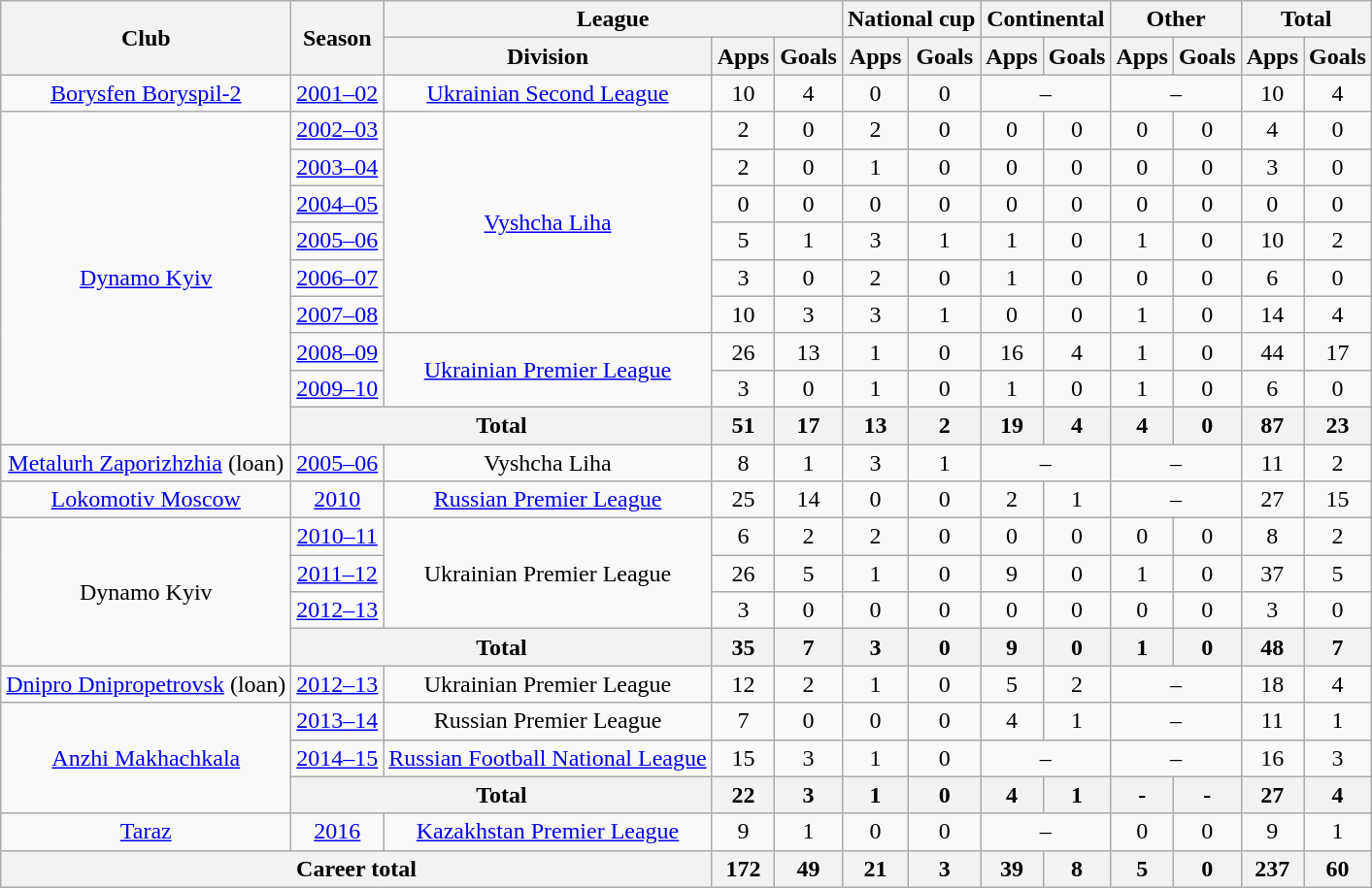<table class="wikitable" style="text-align:center">
<tr>
<th rowspan="2">Club</th>
<th rowspan="2">Season</th>
<th colspan="3">League</th>
<th colspan="2">National cup</th>
<th colspan="2">Continental</th>
<th colspan="2">Other</th>
<th colspan="2">Total</th>
</tr>
<tr>
<th>Division</th>
<th>Apps</th>
<th>Goals</th>
<th>Apps</th>
<th>Goals</th>
<th>Apps</th>
<th>Goals</th>
<th>Apps</th>
<th>Goals</th>
<th>Apps</th>
<th>Goals</th>
</tr>
<tr>
<td><a href='#'>Borysfen Boryspil-2</a></td>
<td><a href='#'>2001–02</a></td>
<td><a href='#'>Ukrainian Second League</a></td>
<td>10</td>
<td>4</td>
<td>0</td>
<td>0</td>
<td colspan="2">–</td>
<td colspan="2">–</td>
<td>10</td>
<td>4</td>
</tr>
<tr>
<td rowspan="9"><a href='#'>Dynamo Kyiv</a></td>
<td><a href='#'>2002–03</a></td>
<td rowspan="6"><a href='#'>Vyshcha Liha</a></td>
<td>2</td>
<td>0</td>
<td>2</td>
<td>0</td>
<td>0</td>
<td>0</td>
<td>0</td>
<td>0</td>
<td>4</td>
<td>0</td>
</tr>
<tr>
<td><a href='#'>2003–04</a></td>
<td>2</td>
<td>0</td>
<td>1</td>
<td>0</td>
<td>0</td>
<td>0</td>
<td>0</td>
<td>0</td>
<td>3</td>
<td>0</td>
</tr>
<tr>
<td><a href='#'>2004–05</a></td>
<td>0</td>
<td>0</td>
<td>0</td>
<td>0</td>
<td>0</td>
<td>0</td>
<td>0</td>
<td>0</td>
<td>0</td>
<td>0</td>
</tr>
<tr>
<td><a href='#'>2005–06</a></td>
<td>5</td>
<td>1</td>
<td>3</td>
<td>1</td>
<td>1</td>
<td>0</td>
<td>1</td>
<td>0</td>
<td>10</td>
<td>2</td>
</tr>
<tr>
<td><a href='#'>2006–07</a></td>
<td>3</td>
<td>0</td>
<td>2</td>
<td>0</td>
<td>1</td>
<td>0</td>
<td>0</td>
<td>0</td>
<td>6</td>
<td>0</td>
</tr>
<tr>
<td><a href='#'>2007–08</a></td>
<td>10</td>
<td>3</td>
<td>3</td>
<td>1</td>
<td>0</td>
<td>0</td>
<td>1</td>
<td>0</td>
<td>14</td>
<td>4</td>
</tr>
<tr>
<td><a href='#'>2008–09</a></td>
<td rowspan="2"><a href='#'>Ukrainian Premier League</a></td>
<td>26</td>
<td>13</td>
<td>1</td>
<td>0</td>
<td>16</td>
<td>4</td>
<td>1</td>
<td>0</td>
<td>44</td>
<td>17</td>
</tr>
<tr>
<td><a href='#'>2009–10</a></td>
<td>3</td>
<td>0</td>
<td>1</td>
<td>0</td>
<td>1</td>
<td>0</td>
<td>1</td>
<td>0</td>
<td>6</td>
<td>0</td>
</tr>
<tr>
<th colspan="2">Total</th>
<th>51</th>
<th>17</th>
<th>13</th>
<th>2</th>
<th>19</th>
<th>4</th>
<th>4</th>
<th>0</th>
<th>87</th>
<th>23</th>
</tr>
<tr>
<td><a href='#'>Metalurh Zaporizhzhia</a> (loan)</td>
<td><a href='#'>2005–06</a></td>
<td>Vyshcha Liha</td>
<td>8</td>
<td>1</td>
<td>3</td>
<td>1</td>
<td colspan="2">–</td>
<td colspan="2">–</td>
<td>11</td>
<td>2</td>
</tr>
<tr>
<td><a href='#'>Lokomotiv Moscow</a></td>
<td><a href='#'>2010</a></td>
<td><a href='#'>Russian Premier League</a></td>
<td>25</td>
<td>14</td>
<td>0</td>
<td>0</td>
<td>2</td>
<td>1</td>
<td colspan="2">–</td>
<td>27</td>
<td>15</td>
</tr>
<tr>
<td rowspan="4">Dynamo Kyiv</td>
<td><a href='#'>2010–11</a></td>
<td rowspan="3">Ukrainian Premier League</td>
<td>6</td>
<td>2</td>
<td>2</td>
<td>0</td>
<td>0</td>
<td>0</td>
<td>0</td>
<td>0</td>
<td>8</td>
<td>2</td>
</tr>
<tr>
<td><a href='#'>2011–12</a></td>
<td>26</td>
<td>5</td>
<td>1</td>
<td>0</td>
<td>9</td>
<td>0</td>
<td>1</td>
<td>0</td>
<td>37</td>
<td>5</td>
</tr>
<tr>
<td><a href='#'>2012–13</a></td>
<td>3</td>
<td>0</td>
<td>0</td>
<td>0</td>
<td>0</td>
<td>0</td>
<td>0</td>
<td>0</td>
<td>3</td>
<td>0</td>
</tr>
<tr>
<th colspan="2">Total</th>
<th>35</th>
<th>7</th>
<th>3</th>
<th>0</th>
<th>9</th>
<th>0</th>
<th>1</th>
<th>0</th>
<th>48</th>
<th>7</th>
</tr>
<tr>
<td><a href='#'>Dnipro Dnipropetrovsk</a> (loan)</td>
<td><a href='#'>2012–13</a></td>
<td>Ukrainian Premier League</td>
<td>12</td>
<td>2</td>
<td>1</td>
<td>0</td>
<td>5</td>
<td>2</td>
<td colspan="2">–</td>
<td>18</td>
<td>4</td>
</tr>
<tr>
<td rowspan="3"><a href='#'>Anzhi Makhachkala</a></td>
<td><a href='#'>2013–14</a></td>
<td>Russian Premier League</td>
<td>7</td>
<td>0</td>
<td>0</td>
<td>0</td>
<td>4</td>
<td>1</td>
<td colspan="2">–</td>
<td>11</td>
<td>1</td>
</tr>
<tr>
<td><a href='#'>2014–15</a></td>
<td><a href='#'>Russian Football National League</a></td>
<td>15</td>
<td>3</td>
<td>1</td>
<td>0</td>
<td colspan="2">–</td>
<td colspan="2">–</td>
<td>16</td>
<td>3</td>
</tr>
<tr>
<th colspan="2">Total</th>
<th>22</th>
<th>3</th>
<th>1</th>
<th>0</th>
<th>4</th>
<th>1</th>
<th>-</th>
<th>-</th>
<th>27</th>
<th>4</th>
</tr>
<tr>
<td><a href='#'>Taraz</a></td>
<td><a href='#'>2016</a></td>
<td><a href='#'>Kazakhstan Premier League</a></td>
<td>9</td>
<td>1</td>
<td>0</td>
<td>0</td>
<td colspan="2">–</td>
<td>0</td>
<td>0</td>
<td>9</td>
<td>1</td>
</tr>
<tr>
<th colspan="3">Career total</th>
<th>172</th>
<th>49</th>
<th>21</th>
<th>3</th>
<th>39</th>
<th>8</th>
<th>5</th>
<th>0</th>
<th>237</th>
<th>60</th>
</tr>
</table>
